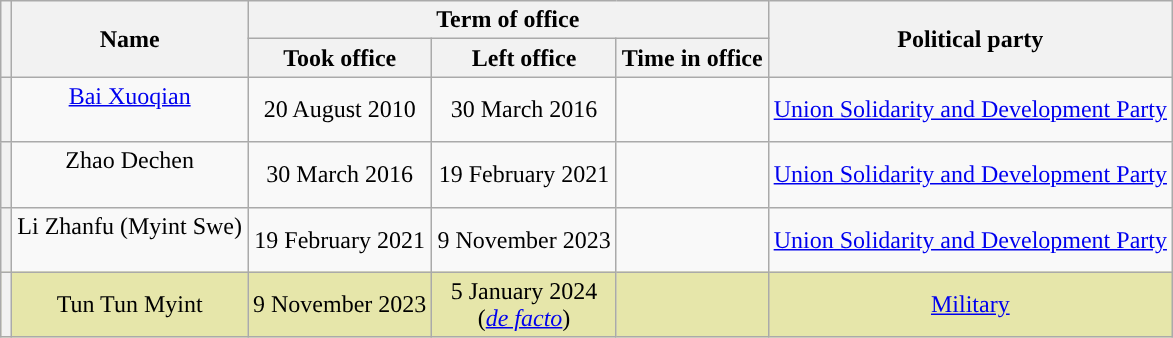<table class="wikitable" style="text-align:center">
<tr>
<th rowspan="2"></th>
<th rowspan="2">Name</th>
<th colspan="3">Term of office</th>
<th rowspan="2">Political party</th>
</tr>
<tr>
<th>Took office</th>
<th>Left office</th>
<th>Time in office</th>
</tr>
<tr>
<th style="background:"></th>
<td><a href='#'>Bai Xuoqian</a><br><br></td>
<td>20 August 2010</td>
<td>30 March 2016</td>
<td></td>
<td><a href='#'>Union Solidarity and Development Party</a></td>
</tr>
<tr>
<th style="background:"></th>
<td>Zhao Dechen<br><br></td>
<td>30 March 2016</td>
<td>19 February 2021</td>
<td></td>
<td><a href='#'>Union Solidarity and Development Party</a></td>
</tr>
<tr>
<th style="background:"></th>
<td>Li Zhanfu (Myint Swe)<br><br></td>
<td>19 February 2021</td>
<td>9 November 2023</td>
<td></td>
<td><a href='#'>Union Solidarity and Development Party</a></td>
</tr>
<tr style="background:#e6e6aa;">
<th style="background:"></th>
<td> Tun Tun Myint<br></td>
<td>9 November 2023</td>
<td>5 January 2024<br>(<em><a href='#'>de facto</a></em>)</td>
<td></td>
<td><a href='#'>Military</a></td>
</tr>
</table>
